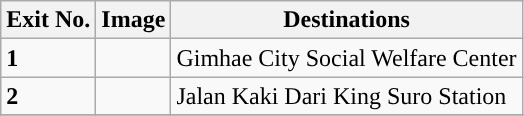<table class="wikitable">
<tr>
<th>Exit No.</th>
<th>Image</th>
<th>Destinations</th>
</tr>
<tr>
<td style="background:#"><strong>1</strong></td>
<td></td>
<td>Gimhae City Social Welfare Center</td>
</tr>
<tr>
<td style="background:#"><strong>2</strong></td>
<td></td>
<td>Jalan Kaki Dari King Suro Station</td>
</tr>
<tr>
</tr>
</table>
